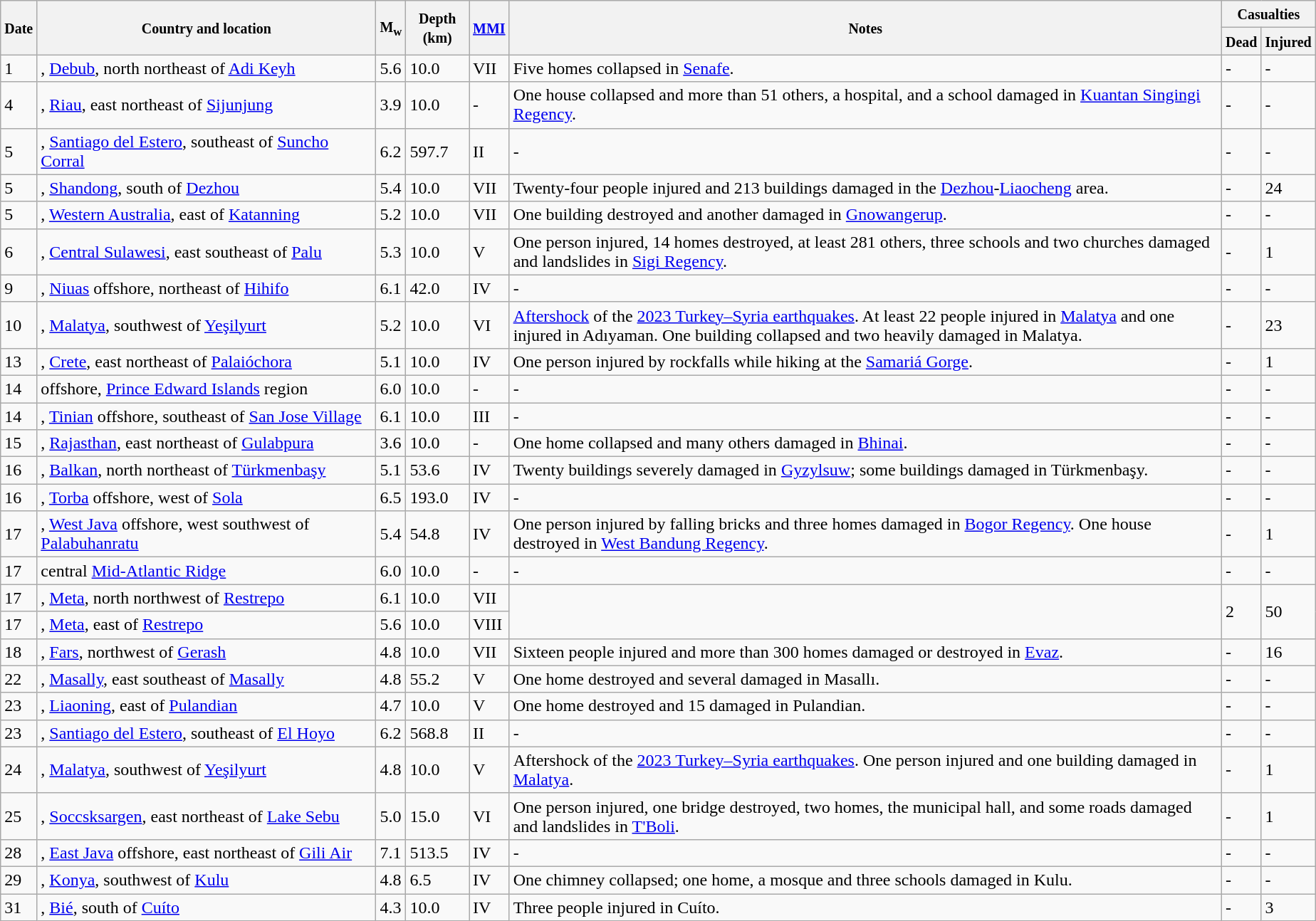<table class="wikitable sortable" style="border:1px black;  margin-left:1em;">
<tr>
<th rowspan="2"><small>Date</small></th>
<th rowspan="2" style="width: 310px"><small>Country and location</small></th>
<th rowspan="2"><small>M<sub>w</sub></small></th>
<th rowspan="2"><small>Depth (km)</small></th>
<th rowspan="2"><small><a href='#'>MMI</a></small></th>
<th rowspan="2" class="unsortable"><small>Notes</small></th>
<th colspan="2"><small>Casualties</small></th>
</tr>
<tr>
<th><small>Dead</small></th>
<th><small>Injured</small></th>
</tr>
<tr>
<td>1</td>
<td>, <a href='#'>Debub</a>,  north northeast of <a href='#'>Adi Keyh</a></td>
<td>5.6</td>
<td>10.0</td>
<td>VII</td>
<td>Five homes collapsed in <a href='#'>Senafe</a>.</td>
<td>-</td>
<td>-</td>
</tr>
<tr>
<td>4</td>
<td>, <a href='#'>Riau</a>,  east northeast of <a href='#'>Sijunjung</a></td>
<td>3.9</td>
<td>10.0</td>
<td>-</td>
<td>One house collapsed and more than 51 others, a hospital, and a school damaged in <a href='#'>Kuantan Singingi Regency</a>.</td>
<td>-</td>
<td>-</td>
</tr>
<tr>
<td>5</td>
<td>, <a href='#'>Santiago del Estero</a>,  southeast of <a href='#'>Suncho Corral</a></td>
<td>6.2</td>
<td>597.7</td>
<td>II</td>
<td>-</td>
<td>-</td>
<td>-</td>
</tr>
<tr>
<td>5</td>
<td>, <a href='#'>Shandong</a>,  south of <a href='#'>Dezhou</a></td>
<td>5.4</td>
<td>10.0</td>
<td>VII</td>
<td>Twenty-four people injured and 213 buildings damaged in the <a href='#'>Dezhou</a>-<a href='#'>Liaocheng</a> area.</td>
<td>-</td>
<td>24</td>
</tr>
<tr>
<td>5</td>
<td>, <a href='#'>Western Australia</a>,  east of <a href='#'>Katanning</a></td>
<td>5.2</td>
<td>10.0</td>
<td>VII</td>
<td>One building destroyed and another damaged in <a href='#'>Gnowangerup</a>.</td>
<td>-</td>
<td>-</td>
</tr>
<tr>
<td>6</td>
<td>, <a href='#'>Central Sulawesi</a>,  east southeast of <a href='#'>Palu</a></td>
<td>5.3</td>
<td>10.0</td>
<td>V</td>
<td>One person injured, 14 homes destroyed, at least 281 others, three schools and two churches damaged and landslides in <a href='#'>Sigi Regency</a>.</td>
<td>-</td>
<td>1</td>
</tr>
<tr>
<td>9</td>
<td>, <a href='#'>Niuas</a> offshore,  northeast of <a href='#'>Hihifo</a></td>
<td>6.1</td>
<td>42.0</td>
<td>IV</td>
<td>-</td>
<td>-</td>
<td>-</td>
</tr>
<tr>
<td>10</td>
<td>, <a href='#'>Malatya</a>,  southwest of <a href='#'>Yeşilyurt</a></td>
<td>5.2</td>
<td>10.0</td>
<td>VI</td>
<td><a href='#'>Aftershock</a> of the <a href='#'>2023 Turkey–Syria earthquakes</a>. At least 22 people injured in <a href='#'>Malatya</a> and one injured in Adıyaman. One building collapsed and two heavily damaged in Malatya.</td>
<td>-</td>
<td>23</td>
</tr>
<tr>
<td>13</td>
<td>, <a href='#'>Crete</a>,  east northeast of <a href='#'>Palaióchora</a></td>
<td>5.1</td>
<td>10.0</td>
<td>IV</td>
<td>One person injured by rockfalls while hiking at the <a href='#'>Samariá Gorge</a>.</td>
<td>-</td>
<td>1</td>
</tr>
<tr>
<td>14</td>
<td> offshore, <a href='#'>Prince Edward Islands</a> region</td>
<td>6.0</td>
<td>10.0</td>
<td>-</td>
<td>-</td>
<td>-</td>
<td>-</td>
</tr>
<tr>
<td>14</td>
<td>, <a href='#'>Tinian</a> offshore,  southeast of <a href='#'>San Jose Village</a></td>
<td>6.1</td>
<td>10.0</td>
<td>III</td>
<td>-</td>
<td>-</td>
<td>-</td>
</tr>
<tr>
<td>15</td>
<td>, <a href='#'>Rajasthan</a>,  east northeast of <a href='#'>Gulabpura</a></td>
<td>3.6</td>
<td>10.0</td>
<td>-</td>
<td>One home collapsed and many others damaged in <a href='#'>Bhinai</a>.</td>
<td>-</td>
<td>-</td>
</tr>
<tr>
<td>16</td>
<td>, <a href='#'>Balkan</a>,  north northeast of <a href='#'>Türkmenbaşy</a></td>
<td>5.1</td>
<td>53.6</td>
<td>IV</td>
<td>Twenty buildings severely damaged in <a href='#'>Gyzylsuw</a>; some buildings damaged in Türkmenbaşy.</td>
<td>-</td>
<td>-</td>
</tr>
<tr>
<td>16</td>
<td>, <a href='#'>Torba</a> offshore,  west of <a href='#'>Sola</a></td>
<td>6.5</td>
<td>193.0</td>
<td>IV</td>
<td>-</td>
<td>-</td>
<td>-</td>
</tr>
<tr>
<td>17</td>
<td>, <a href='#'>West Java</a> offshore,  west southwest of <a href='#'>Palabuhanratu</a></td>
<td>5.4</td>
<td>54.8</td>
<td>IV</td>
<td>One person injured by falling bricks and three homes damaged in <a href='#'>Bogor Regency</a>. One house destroyed in <a href='#'>West Bandung Regency</a>.</td>
<td>-</td>
<td>1</td>
</tr>
<tr>
<td>17</td>
<td>central <a href='#'>Mid-Atlantic Ridge</a></td>
<td>6.0</td>
<td>10.0</td>
<td>-</td>
<td>-</td>
<td>-</td>
<td>-</td>
</tr>
<tr>
<td>17</td>
<td>, <a href='#'>Meta</a>,  north northwest of <a href='#'>Restrepo</a></td>
<td>6.1</td>
<td>10.0</td>
<td>VII</td>
<td rowspan="2"></td>
<td rowspan="2">2</td>
<td rowspan="2">50</td>
</tr>
<tr>
<td>17</td>
<td>, <a href='#'>Meta</a>,  east of <a href='#'>Restrepo</a></td>
<td>5.6</td>
<td>10.0</td>
<td>VIII</td>
</tr>
<tr>
<td>18</td>
<td>, <a href='#'>Fars</a>,  northwest of <a href='#'>Gerash</a></td>
<td>4.8</td>
<td>10.0</td>
<td>VII</td>
<td>Sixteen people injured and more than 300 homes damaged or destroyed in <a href='#'>Evaz</a>.</td>
<td>-</td>
<td>16</td>
</tr>
<tr>
<td>22</td>
<td>, <a href='#'>Masally</a>,  east southeast of <a href='#'>Masally</a></td>
<td>4.8</td>
<td>55.2</td>
<td>V</td>
<td>One home destroyed and several damaged in Masallı.</td>
<td>-</td>
<td>-</td>
</tr>
<tr>
<td>23</td>
<td>, <a href='#'>Liaoning</a>,  east of <a href='#'>Pulandian</a></td>
<td>4.7</td>
<td>10.0</td>
<td>V</td>
<td>One home destroyed and 15 damaged in Pulandian.</td>
<td>-</td>
<td>-</td>
</tr>
<tr>
<td>23</td>
<td>, <a href='#'>Santiago del Estero</a>,  southeast of <a href='#'>El Hoyo</a></td>
<td>6.2</td>
<td>568.8</td>
<td>II</td>
<td>-</td>
<td>-</td>
<td>-</td>
</tr>
<tr>
<td>24</td>
<td>, <a href='#'>Malatya</a>,  southwest of <a href='#'>Yeşilyurt</a></td>
<td>4.8</td>
<td>10.0</td>
<td>V</td>
<td>Aftershock of the <a href='#'>2023 Turkey–Syria earthquakes</a>. One person injured and one building damaged in <a href='#'>Malatya</a>.</td>
<td>-</td>
<td>1</td>
</tr>
<tr>
<td>25</td>
<td>, <a href='#'>Soccsksargen</a>,  east northeast of <a href='#'>Lake Sebu</a></td>
<td>5.0</td>
<td>15.0</td>
<td>VI</td>
<td>One person injured, one bridge destroyed, two homes, the municipal hall, and some roads damaged and landslides in <a href='#'>T'Boli</a>.</td>
<td>-</td>
<td>1</td>
</tr>
<tr>
<td>28</td>
<td>, <a href='#'>East Java</a> offshore,  east northeast of <a href='#'>Gili Air</a></td>
<td>7.1</td>
<td>513.5</td>
<td>IV</td>
<td>-</td>
<td>-</td>
<td>-</td>
</tr>
<tr>
<td>29</td>
<td>, <a href='#'>Konya</a>,  southwest of <a href='#'>Kulu</a></td>
<td>4.8</td>
<td>6.5</td>
<td>IV</td>
<td>One chimney collapsed; one home, a mosque and three schools damaged in Kulu.</td>
<td>-</td>
<td>-</td>
</tr>
<tr>
<td>31</td>
<td>, <a href='#'>Bié</a>,  south of <a href='#'>Cuíto</a></td>
<td>4.3</td>
<td>10.0</td>
<td>IV</td>
<td>Three people injured in Cuíto.</td>
<td>-</td>
<td>3</td>
</tr>
<tr>
</tr>
</table>
